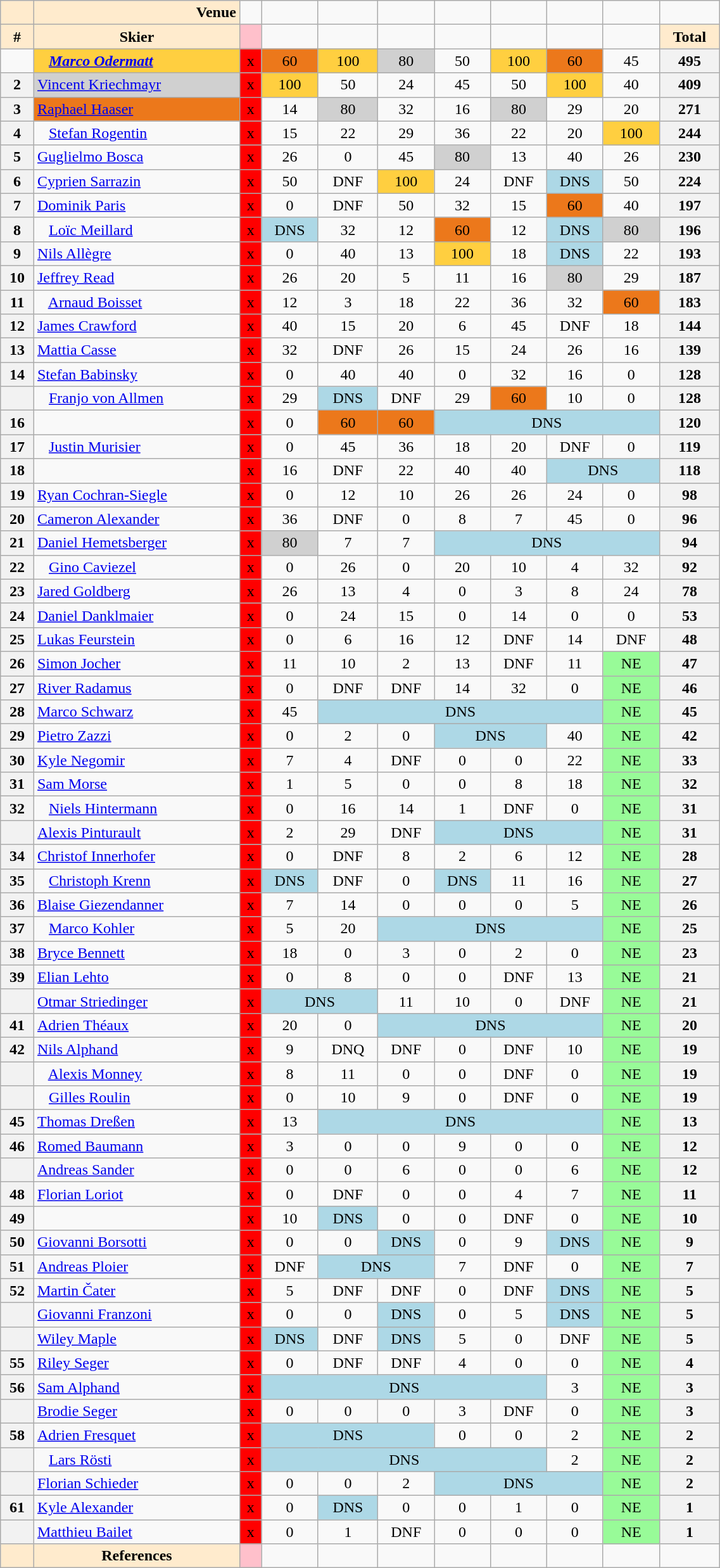<table class="wikitable" width=60% style="font-size:100%; text-align:center;">
<tr>
<td bgcolor=ffebcd></td>
<td align=right bgcolor=ffebcd><strong>Venue</strong></td>
<td></td>
<td></td>
<td></td>
<td></td>
<td></td>
<td></td>
<td></td>
<td></td>
</tr>
<tr>
<td bgcolor=ffebcd><strong>#</strong></td>
<td bgcolor=ffebcd><strong>Skier</strong></td>
<td bgcolor=pink></td>
<td></td>
<td></td>
<td></td>
<td></td>
<td></td>
<td></td>
<td></td>
<td bgcolor=ffebcd><strong>Total</strong></td>
</tr>
<tr>
<td></td>
<td align=left bgcolor=ffcf40>   <strong><em><a href='#'>Marco Odermatt</a></em></strong></td>
<td bgcolor=red>x</td>
<td bgcolor=ec781b>60</td>
<td bgcolor=ffcf40>100</td>
<td bgcolor=d0d0d0>80</td>
<td>50</td>
<td bgcolor=ffcf40>100</td>
<td bgcolor=ec781b>60</td>
<td>45</td>
<th>495</th>
</tr>
<tr>
<th>2</th>
<td align=left bgcolor=d0d0d0> <a href='#'>Vincent Kriechmayr</a></td>
<td bgcolor=red>x</td>
<td bgcolor=ffcf40>100</td>
<td>50</td>
<td>24</td>
<td>45</td>
<td>50</td>
<td bgcolor=ffcf40>100</td>
<td>40</td>
<th>409</th>
</tr>
<tr>
<th>3</th>
<td align=left bgcolor=ec781b> <a href='#'>Raphael Haaser</a></td>
<td bgcolor=red>x</td>
<td>14</td>
<td bgcolor=d0d0d0>80</td>
<td>32</td>
<td>16</td>
<td bgcolor=d0d0d0>80</td>
<td>29</td>
<td>20</td>
<th>271</th>
</tr>
<tr>
<th>4</th>
<td align=left>   <a href='#'>Stefan Rogentin</a></td>
<td bgcolor=red>x</td>
<td>15</td>
<td>22</td>
<td>29</td>
<td>36</td>
<td>22</td>
<td>20</td>
<td bgcolor=ffcf40>100</td>
<th>244</th>
</tr>
<tr>
<th>5</th>
<td align=left> <a href='#'>Guglielmo Bosca</a></td>
<td bgcolor=red>x</td>
<td>26</td>
<td>0</td>
<td>45</td>
<td bgcolor=d0d0d0>80</td>
<td>13</td>
<td>40</td>
<td>26</td>
<th>230</th>
</tr>
<tr>
<th>6</th>
<td align=left> <a href='#'>Cyprien Sarrazin</a></td>
<td bgcolor=red>x</td>
<td>50</td>
<td>DNF</td>
<td bgcolor=ffcf40>100</td>
<td>24</td>
<td>DNF</td>
<td bgcolor=add8e6>DNS</td>
<td>50</td>
<th>224</th>
</tr>
<tr>
<th>7</th>
<td align=left> <a href='#'>Dominik Paris</a></td>
<td bgcolor=red>x</td>
<td>0</td>
<td>DNF</td>
<td>50</td>
<td>32</td>
<td>15</td>
<td bgcolor=ec781b>60</td>
<td>40</td>
<th>197</th>
</tr>
<tr>
<th>8</th>
<td align=left>   <a href='#'>Loïc Meillard</a></td>
<td bgcolor=red>x</td>
<td bgcolor=add8e6>DNS</td>
<td>32</td>
<td>12</td>
<td bgcolor=ec781b>60</td>
<td>12</td>
<td bgcolor=add8e6>DNS</td>
<td bgcolor=d0d0d0>80</td>
<th>196</th>
</tr>
<tr>
<th>9</th>
<td align=left> <a href='#'>Nils Allègre</a></td>
<td bgcolor=red>x</td>
<td>0</td>
<td>40</td>
<td>13</td>
<td bgcolor=ffcf40>100</td>
<td>18</td>
<td bgcolor=add8e6>DNS</td>
<td>22</td>
<th>193</th>
</tr>
<tr>
<th>10</th>
<td align=left> <a href='#'>Jeffrey Read</a></td>
<td bgcolor=red>x</td>
<td>26</td>
<td>20</td>
<td>5</td>
<td>11</td>
<td>16</td>
<td bgcolor=d0d0d0>80</td>
<td>29</td>
<th>187</th>
</tr>
<tr>
<th>11</th>
<td align=left>   <a href='#'>Arnaud Boisset</a></td>
<td bgcolor=red>x</td>
<td>12</td>
<td>3</td>
<td>18</td>
<td>22</td>
<td>36</td>
<td>32</td>
<td bgcolor=ec781b>60</td>
<th>183</th>
</tr>
<tr>
<th>12</th>
<td align=left> <a href='#'>James Crawford</a></td>
<td bgcolor=red>x</td>
<td>40</td>
<td>15</td>
<td>20</td>
<td>6</td>
<td>45</td>
<td>DNF</td>
<td>18</td>
<th>144</th>
</tr>
<tr>
<th>13</th>
<td align=left> <a href='#'>Mattia Casse</a></td>
<td bgcolor=red>x</td>
<td>32</td>
<td>DNF</td>
<td>26</td>
<td>15</td>
<td>24</td>
<td>26</td>
<td>16</td>
<th>139</th>
</tr>
<tr>
<th>14</th>
<td align=left> <a href='#'>Stefan Babinsky</a></td>
<td bgcolor=red>x</td>
<td>0</td>
<td>40</td>
<td>40</td>
<td>0</td>
<td>32</td>
<td>16</td>
<td>0</td>
<th>128</th>
</tr>
<tr>
<th></th>
<td align=left>   <a href='#'>Franjo von Allmen</a></td>
<td bgcolor=red>x</td>
<td>29</td>
<td bgcolor=add8e6>DNS</td>
<td>DNF</td>
<td>29</td>
<td bgcolor=ec781b>60</td>
<td>10</td>
<td>0</td>
<th>128</th>
</tr>
<tr>
<th>16</th>
<td align=left></td>
<td bgcolor=red>x</td>
<td>0</td>
<td bgcolor=ec781b>60</td>
<td bgcolor=ec781b>60</td>
<td colspan=4 bgcolor=add8e6>DNS</td>
<th>120</th>
</tr>
<tr>
<th>17</th>
<td align=left>   <a href='#'>Justin Murisier</a></td>
<td bgcolor=red>x</td>
<td>0</td>
<td>45</td>
<td>36</td>
<td>18</td>
<td>20</td>
<td>DNF</td>
<td>0</td>
<th>119</th>
</tr>
<tr>
<th>18</th>
<td align=left></td>
<td bgcolor=red>x</td>
<td>16</td>
<td>DNF</td>
<td>22</td>
<td>40</td>
<td>40</td>
<td colspan=2 bgcolor=add8e6>DNS</td>
<th>118</th>
</tr>
<tr>
<th>19</th>
<td align=left> <a href='#'>Ryan Cochran-Siegle</a></td>
<td bgcolor=red>x</td>
<td>0</td>
<td>12</td>
<td>10</td>
<td>26</td>
<td>26</td>
<td>24</td>
<td>0</td>
<th>98</th>
</tr>
<tr>
<th>20</th>
<td align=left> <a href='#'>Cameron Alexander</a></td>
<td bgcolor=red>x</td>
<td>36</td>
<td>DNF</td>
<td>0</td>
<td>8</td>
<td>7</td>
<td>45</td>
<td>0</td>
<th>96</th>
</tr>
<tr>
<th>21</th>
<td align=left> <a href='#'>Daniel Hemetsberger</a></td>
<td bgcolor=red>x</td>
<td bgcolor=d0d0d0>80</td>
<td>7</td>
<td>7</td>
<td colspan=4 bgcolor=add8e6>DNS</td>
<th>94</th>
</tr>
<tr>
<th>22</th>
<td align=left>   <a href='#'>Gino Caviezel</a></td>
<td bgcolor=red>x</td>
<td>0</td>
<td>26</td>
<td>0</td>
<td>20</td>
<td>10</td>
<td>4</td>
<td>32</td>
<th>92</th>
</tr>
<tr>
<th>23</th>
<td align=left> <a href='#'>Jared Goldberg</a></td>
<td bgcolor=red>x</td>
<td>26</td>
<td>13</td>
<td>4</td>
<td>0</td>
<td>3</td>
<td>8</td>
<td>24</td>
<th>78</th>
</tr>
<tr>
<th>24</th>
<td align=left> <a href='#'>Daniel Danklmaier</a></td>
<td bgcolor=red>x</td>
<td>0</td>
<td>24</td>
<td>15</td>
<td>0</td>
<td>14</td>
<td>0</td>
<td>0</td>
<th>53</th>
</tr>
<tr>
<th>25</th>
<td align=left> <a href='#'>Lukas Feurstein</a></td>
<td bgcolor=red>x</td>
<td>0</td>
<td>6</td>
<td>16</td>
<td>12</td>
<td>DNF</td>
<td>14</td>
<td>DNF</td>
<th>48</th>
</tr>
<tr>
<th>26</th>
<td align=left> <a href='#'>Simon Jocher</a></td>
<td bgcolor=red>x</td>
<td>11</td>
<td>10</td>
<td>2</td>
<td>13</td>
<td>DNF</td>
<td>11</td>
<td bgcolor=98fb98>NE</td>
<th>47</th>
</tr>
<tr>
<th>27</th>
<td align=left> <a href='#'>River Radamus</a></td>
<td bgcolor=red>x</td>
<td>0</td>
<td>DNF</td>
<td>DNF</td>
<td>14</td>
<td>32</td>
<td>0</td>
<td bgcolor=98fb98>NE</td>
<th>46</th>
</tr>
<tr>
<th>28</th>
<td align=left> <a href='#'>Marco Schwarz</a></td>
<td bgcolor=red>x</td>
<td>45</td>
<td colspan=5 bgcolor=add8e6>DNS</td>
<td bgcolor=98fb98>NE</td>
<th>45</th>
</tr>
<tr>
<th>29</th>
<td align=left> <a href='#'>Pietro Zazzi</a></td>
<td bgcolor=red>x</td>
<td>0</td>
<td>2</td>
<td>0</td>
<td colspan=2 bgcolor=add8e6>DNS</td>
<td>40</td>
<td bgcolor=98fb98>NE</td>
<th>42</th>
</tr>
<tr>
<th>30</th>
<td align=left> <a href='#'>Kyle Negomir</a></td>
<td bgcolor=red>x</td>
<td>7</td>
<td>4</td>
<td>DNF</td>
<td>0</td>
<td>0</td>
<td>22</td>
<td bgcolor=98fb98>NE</td>
<th>33</th>
</tr>
<tr>
<th>31</th>
<td align=left> <a href='#'>Sam Morse</a></td>
<td bgcolor=red>x</td>
<td>1</td>
<td>5</td>
<td>0</td>
<td>0</td>
<td>8</td>
<td>18</td>
<td bgcolor=98fb98>NE</td>
<th>32</th>
</tr>
<tr>
<th>32</th>
<td align=left>   <a href='#'>Niels Hintermann</a></td>
<td bgcolor=red>x</td>
<td>0</td>
<td>16</td>
<td>14</td>
<td>1</td>
<td>DNF</td>
<td>0</td>
<td bgcolor=98fb98>NE</td>
<th>31</th>
</tr>
<tr>
<th></th>
<td align=left> <a href='#'>Alexis Pinturault</a></td>
<td bgcolor=red>x</td>
<td>2</td>
<td>29</td>
<td>DNF</td>
<td colspan=3 bgcolor=add8e6>DNS</td>
<td bgcolor=98fb98>NE</td>
<th>31</th>
</tr>
<tr>
<th>34</th>
<td align=left> <a href='#'>Christof Innerhofer</a></td>
<td bgcolor=red>x</td>
<td>0</td>
<td>DNF</td>
<td>8</td>
<td>2</td>
<td>6</td>
<td>12</td>
<td bgcolor=98fb98>NE</td>
<th>28</th>
</tr>
<tr>
<th>35</th>
<td align=left>   <a href='#'>Christoph Krenn</a></td>
<td bgcolor=red>x</td>
<td bgcolor=add8e6>DNS</td>
<td>DNF</td>
<td>0</td>
<td bgcolor=add8e6>DNS</td>
<td>11</td>
<td>16</td>
<td bgcolor=98fb98>NE</td>
<th>27</th>
</tr>
<tr>
<th>36</th>
<td align=left> <a href='#'>Blaise Giezendanner</a></td>
<td bgcolor=red>x</td>
<td>7</td>
<td>14</td>
<td>0</td>
<td>0</td>
<td>0</td>
<td>5</td>
<td bgcolor=98fb98>NE</td>
<th>26</th>
</tr>
<tr>
<th>37</th>
<td align=left>   <a href='#'>Marco Kohler</a></td>
<td bgcolor=red>x</td>
<td>5</td>
<td>20</td>
<td colspan=4 bgcolor=add8e6>DNS</td>
<td bgcolor=98fb98>NE</td>
<th>25</th>
</tr>
<tr>
<th>38</th>
<td align=left> <a href='#'>Bryce Bennett</a></td>
<td bgcolor=red>x</td>
<td>18</td>
<td>0</td>
<td>3</td>
<td>0</td>
<td>2</td>
<td>0</td>
<td bgcolor=98fb98>NE</td>
<th>23</th>
</tr>
<tr>
<th>39</th>
<td align=left> <a href='#'>Elian Lehto</a></td>
<td bgcolor=red>x</td>
<td>0</td>
<td>8</td>
<td>0</td>
<td>0</td>
<td>DNF</td>
<td>13</td>
<td bgcolor=98fb98>NE</td>
<th>21</th>
</tr>
<tr>
<th></th>
<td align=left> <a href='#'>Otmar Striedinger</a></td>
<td bgcolor=red>x</td>
<td colspan=2 bgcolor=add8e6>DNS</td>
<td>11</td>
<td>10</td>
<td>0</td>
<td>DNF</td>
<td bgcolor=98fb98>NE</td>
<th>21</th>
</tr>
<tr>
<th>41</th>
<td align=left> <a href='#'>Adrien Théaux</a></td>
<td bgcolor=red>x</td>
<td>20</td>
<td>0</td>
<td colspan=4 bgcolor=add8e6>DNS</td>
<td bgcolor=98fb98>NE</td>
<th>20</th>
</tr>
<tr>
<th>42</th>
<td align=left> <a href='#'>Nils Alphand</a></td>
<td bgcolor=red>x</td>
<td>9</td>
<td>DNQ</td>
<td>DNF</td>
<td>0</td>
<td>DNF</td>
<td>10</td>
<td bgcolor=98fb98>NE</td>
<th>19</th>
</tr>
<tr>
<th></th>
<td align=left>   <a href='#'>Alexis Monney</a></td>
<td bgcolor=red>x</td>
<td>8</td>
<td>11</td>
<td>0</td>
<td>0</td>
<td>DNF</td>
<td>0</td>
<td bgcolor=98fb98>NE</td>
<th>19</th>
</tr>
<tr>
<th></th>
<td align=left>   <a href='#'>Gilles Roulin</a></td>
<td bgcolor=red>x</td>
<td>0</td>
<td>10</td>
<td>9</td>
<td>0</td>
<td>DNF</td>
<td>0</td>
<td bgcolor=98fb98>NE</td>
<th>19</th>
</tr>
<tr>
<th>45</th>
<td align=left> <a href='#'>Thomas Dreßen</a></td>
<td bgcolor=red>x</td>
<td>13</td>
<td colspan=5 bgcolor=add8e6>DNS</td>
<td bgcolor=98fb98>NE</td>
<th>13</th>
</tr>
<tr>
<th>46</th>
<td align=left> <a href='#'>Romed Baumann</a></td>
<td bgcolor=red>x</td>
<td>3</td>
<td>0</td>
<td>0</td>
<td>9</td>
<td>0</td>
<td>0</td>
<td bgcolor=98fb98>NE</td>
<th>12</th>
</tr>
<tr>
<th></th>
<td align=left> <a href='#'>Andreas Sander</a></td>
<td bgcolor=red>x</td>
<td>0</td>
<td>0</td>
<td>6</td>
<td>0</td>
<td>0</td>
<td>6</td>
<td bgcolor=98fb98>NE</td>
<th>12</th>
</tr>
<tr>
<th>48</th>
<td align=left> <a href='#'>Florian Loriot</a></td>
<td bgcolor=red>x</td>
<td>0</td>
<td>DNF</td>
<td>0</td>
<td>0</td>
<td>4</td>
<td>7</td>
<td bgcolor=98fb98>NE</td>
<th>11</th>
</tr>
<tr>
<th>49</th>
<td align=left></td>
<td bgcolor=red>x</td>
<td>10</td>
<td bgcolor=add8e6>DNS</td>
<td>0</td>
<td>0</td>
<td>DNF</td>
<td>0</td>
<td bgcolor=98fb98>NE</td>
<th>10</th>
</tr>
<tr>
<th>50</th>
<td align=left> <a href='#'>Giovanni Borsotti</a></td>
<td bgcolor=red>x</td>
<td>0</td>
<td>0</td>
<td bgcolor=add8e6>DNS</td>
<td>0</td>
<td>9</td>
<td bgcolor=add8e6>DNS</td>
<td bgcolor=98fb98>NE</td>
<th>9</th>
</tr>
<tr>
<th>51</th>
<td align=left> <a href='#'>Andreas Ploier</a></td>
<td bgcolor=red>x</td>
<td>DNF</td>
<td colspan=2 bgcolor=add8e6>DNS</td>
<td>7</td>
<td>DNF</td>
<td>0</td>
<td bgcolor=98fb98>NE</td>
<th>7</th>
</tr>
<tr>
<th>52</th>
<td align=left> <a href='#'>Martin Čater</a></td>
<td bgcolor=red>x</td>
<td>5</td>
<td>DNF</td>
<td>DNF</td>
<td>0</td>
<td>DNF</td>
<td bgcolor=add8e6>DNS</td>
<td bgcolor=98fb98>NE</td>
<th>5</th>
</tr>
<tr>
<th></th>
<td align=left> <a href='#'>Giovanni Franzoni</a></td>
<td bgcolor=red>x</td>
<td>0</td>
<td>0</td>
<td bgcolor=add8e6>DNS</td>
<td>0</td>
<td>5</td>
<td bgcolor=add8e6>DNS</td>
<td bgcolor=98fb98>NE</td>
<th>5</th>
</tr>
<tr>
<th></th>
<td align=left> <a href='#'>Wiley Maple</a></td>
<td bgcolor=red>x</td>
<td bgcolor=add8e6>DNS</td>
<td>DNF</td>
<td bgcolor=add8e6>DNS</td>
<td>5</td>
<td>0</td>
<td>DNF</td>
<td bgcolor=98fb98>NE</td>
<th>5</th>
</tr>
<tr>
<th>55</th>
<td align=left> <a href='#'>Riley Seger</a></td>
<td bgcolor=red>x</td>
<td>0</td>
<td>DNF</td>
<td>DNF</td>
<td>4</td>
<td>0</td>
<td>0</td>
<td bgcolor=98fb98>NE</td>
<th>4</th>
</tr>
<tr>
<th>56</th>
<td align=left> <a href='#'>Sam Alphand</a></td>
<td bgcolor=red>x</td>
<td colspan=5 bgcolor=add8e6>DNS</td>
<td>3</td>
<td bgcolor=98fb98>NE</td>
<th>3</th>
</tr>
<tr>
<th></th>
<td align=left> <a href='#'>Brodie Seger</a></td>
<td bgcolor=red>x</td>
<td>0</td>
<td>0</td>
<td>0</td>
<td>3</td>
<td>DNF</td>
<td>0</td>
<td bgcolor=98fb98>NE</td>
<th>3</th>
</tr>
<tr>
<th>58</th>
<td align=left> <a href='#'>Adrien Fresquet</a></td>
<td bgcolor=red>x</td>
<td colspan=3 bgcolor=add8e6>DNS</td>
<td>0</td>
<td>0</td>
<td>2</td>
<td bgcolor=98fb98>NE</td>
<th>2</th>
</tr>
<tr>
<th></th>
<td align=left>   <a href='#'>Lars Rösti</a></td>
<td bgcolor=red>x</td>
<td colspan=5 bgcolor=add8e6>DNS</td>
<td>2</td>
<td bgcolor=98fb98>NE</td>
<th>2</th>
</tr>
<tr>
<th></th>
<td align=left> <a href='#'>Florian Schieder</a></td>
<td bgcolor=red>x</td>
<td>0</td>
<td>0</td>
<td>2</td>
<td colspan=3 bgcolor=add8e6>DNS</td>
<td bgcolor=98fb98>NE</td>
<th>2</th>
</tr>
<tr>
<th>61</th>
<td align=left> <a href='#'>Kyle Alexander</a></td>
<td bgcolor=red>x</td>
<td>0</td>
<td bgcolor=add8e6>DNS</td>
<td>0</td>
<td>0</td>
<td>1</td>
<td>0</td>
<td bgcolor=98fb98>NE</td>
<th>1</th>
</tr>
<tr>
<th></th>
<td align=left> <a href='#'>Matthieu Bailet</a></td>
<td bgcolor=red>x</td>
<td>0</td>
<td>1</td>
<td>DNF</td>
<td>0</td>
<td>0</td>
<td>0</td>
<td bgcolor=98fb98>NE</td>
<th>1</th>
</tr>
<tr>
<td bgcolor=ffebcd></td>
<td bgcolor=ffebcd><strong>References</strong></td>
<td bgcolor=pink></td>
<td></td>
<td></td>
<td></td>
<td></td>
<td></td>
<td></td>
<td></td>
</tr>
</table>
